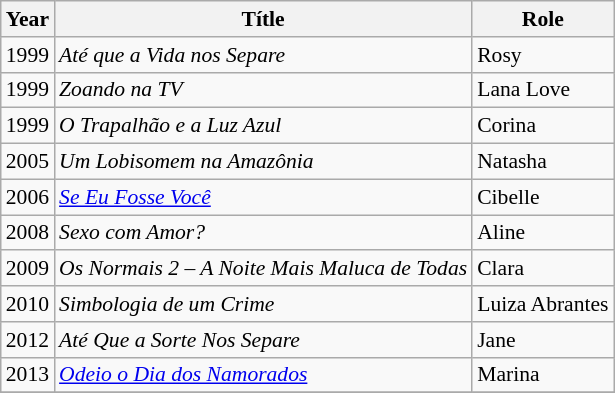<table class="wikitable" style="font-size: 90%;">
<tr>
<th>Year</th>
<th>Títle</th>
<th>Role</th>
</tr>
<tr>
<td>1999</td>
<td><em>Até que a Vida nos Separe</em></td>
<td>Rosy</td>
</tr>
<tr>
<td>1999</td>
<td><em>Zoando na TV</em></td>
<td>Lana Love</td>
</tr>
<tr>
<td>1999</td>
<td><em>O Trapalhão e a Luz Azul</em></td>
<td>Corina</td>
</tr>
<tr>
<td>2005</td>
<td><em>Um Lobisomem na Amazônia</em></td>
<td>Natasha</td>
</tr>
<tr>
<td>2006</td>
<td><em><a href='#'>Se Eu Fosse Você</a></em></td>
<td>Cibelle</td>
</tr>
<tr>
<td>2008</td>
<td><em>Sexo com Amor?</em></td>
<td>Aline</td>
</tr>
<tr>
<td>2009</td>
<td><em>Os Normais 2 – A Noite Mais Maluca de Todas</em></td>
<td>Clara</td>
</tr>
<tr>
<td>2010</td>
<td><em>Simbologia de um Crime</em></td>
<td>Luiza Abrantes</td>
</tr>
<tr>
<td>2012</td>
<td><em>Até Que a Sorte Nos Separe</em></td>
<td>Jane</td>
</tr>
<tr>
<td>2013</td>
<td><em><a href='#'>Odeio o Dia dos Namorados</a></em></td>
<td>Marina</td>
</tr>
<tr>
</tr>
</table>
